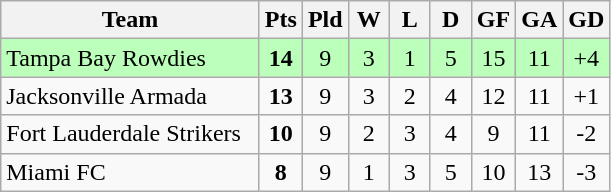<table class="wikitable" style="text-align: center;">
<tr>
<th style="width:165px;">Team</th>
<th width="20">Pts</th>
<th width="20">Pld</th>
<th width="20">W</th>
<th width="20">L</th>
<th width="20">D</th>
<th width="20">GF</th>
<th width="20">GA</th>
<th width="20">GD</th>
</tr>
<tr style="background:#bfb;">
<td style="text-align:left;">Tampa Bay Rowdies</td>
<td><strong>14</strong></td>
<td>9</td>
<td>3</td>
<td>1</td>
<td>5</td>
<td>15</td>
<td>11</td>
<td>+4</td>
</tr>
<tr>
<td style="text-align:left;">Jacksonville Armada</td>
<td><strong>13</strong></td>
<td>9</td>
<td>3</td>
<td>2</td>
<td>4</td>
<td>12</td>
<td>11</td>
<td>+1</td>
</tr>
<tr>
<td style="text-align:left;">Fort Lauderdale Strikers</td>
<td><strong>10</strong></td>
<td>9</td>
<td>2</td>
<td>3</td>
<td>4</td>
<td>9</td>
<td>11</td>
<td>-2</td>
</tr>
<tr>
<td style="text-align:left;">Miami FC</td>
<td><strong>8</strong></td>
<td>9</td>
<td>1</td>
<td>3</td>
<td>5</td>
<td>10</td>
<td>13</td>
<td>-3</td>
</tr>
</table>
